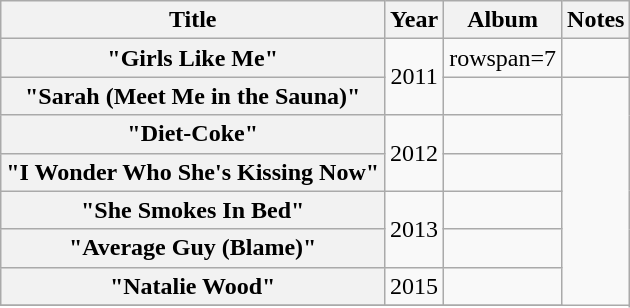<table class="wikitable plainrowheaders" style="text-align:center;">
<tr>
<th scope="col">Title</th>
<th scope="col">Year</th>
<th scope="col">Album</th>
<th scope="col">Notes</th>
</tr>
<tr>
<th scope="row">"Girls Like Me"</th>
<td rowspan=2>2011</td>
<td>rowspan=7 </td>
<td></td>
</tr>
<tr>
<th scope="row">"Sarah (Meet Me in the Sauna)"</th>
<td></td>
</tr>
<tr>
<th scope="row">"Diet-Coke"</th>
<td rowspan=2>2012</td>
<td></td>
</tr>
<tr>
<th scope="row">"I Wonder Who She's Kissing Now"</th>
<td></td>
</tr>
<tr>
<th scope="row">"She Smokes In Bed"</th>
<td rowspan=2>2013</td>
<td></td>
</tr>
<tr>
<th scope="row">"Average Guy (Blame)"<br></th>
<td></td>
</tr>
<tr>
<th scope="row">"Natalie Wood"</th>
<td>2015</td>
<td></td>
</tr>
<tr>
</tr>
</table>
